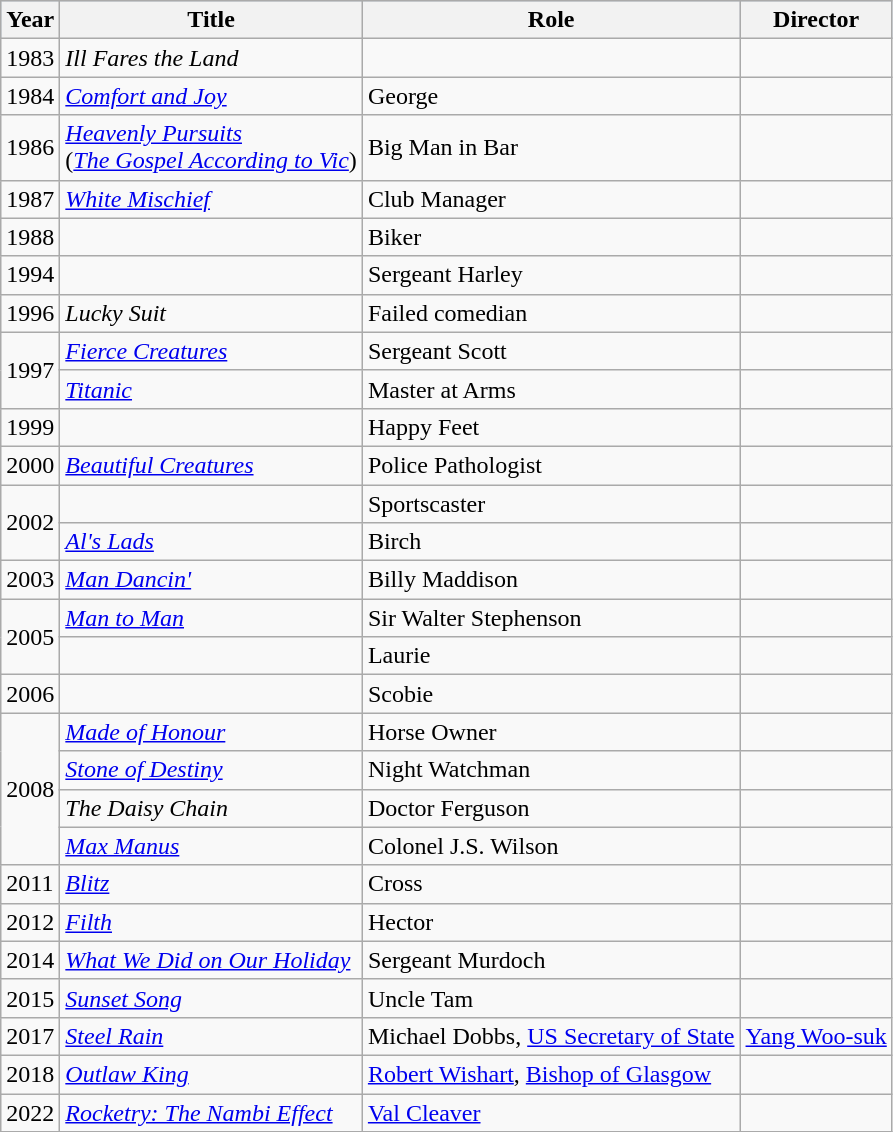<table class="wikitable sortable">
<tr style="background:#b0c4de; text-align:center;">
<th>Year</th>
<th>Title</th>
<th>Role</th>
<th>Director<br></th>
</tr>
<tr>
<td>1983</td>
<td><em>Ill Fares the Land</em></td>
<td></td>
<td></td>
</tr>
<tr>
<td>1984</td>
<td><em><a href='#'>Comfort and Joy</a></em></td>
<td>George</td>
<td></td>
</tr>
<tr>
<td>1986</td>
<td><em><a href='#'>Heavenly Pursuits</a></em><br>(<em><a href='#'>The Gospel According to Vic</a></em>)</td>
<td>Big Man in Bar</td>
<td></td>
</tr>
<tr>
<td>1987</td>
<td><em><a href='#'>White Mischief</a></em></td>
<td>Club Manager</td>
<td></td>
</tr>
<tr>
<td>1988</td>
<td><em></em></td>
<td>Biker</td>
<td></td>
</tr>
<tr>
<td>1994</td>
<td><em></em></td>
<td>Sergeant Harley</td>
<td></td>
</tr>
<tr>
<td>1996</td>
<td><em>Lucky Suit</em> </td>
<td>Failed comedian</td>
<td></td>
</tr>
<tr>
<td rowspan="2">1997</td>
<td><em><a href='#'>Fierce Creatures</a></em></td>
<td>Sergeant Scott</td>
<td><br></td>
</tr>
<tr>
<td><em><a href='#'>Titanic</a></em></td>
<td>Master at Arms</td>
<td></td>
</tr>
<tr>
<td>1999</td>
<td><em></em></td>
<td>Happy Feet</td>
<td></td>
</tr>
<tr>
<td>2000</td>
<td><em><a href='#'>Beautiful Creatures</a></em></td>
<td>Police Pathologist</td>
<td></td>
</tr>
<tr>
<td rowspan="2">2002</td>
<td><em></em></td>
<td>Sportscaster</td>
<td></td>
</tr>
<tr>
<td><em><a href='#'>Al's Lads</a></em></td>
<td>Birch</td>
<td></td>
</tr>
<tr>
<td>2003</td>
<td><em><a href='#'>Man Dancin'</a></em></td>
<td>Billy Maddison</td>
<td></td>
</tr>
<tr>
<td rowspan="2">2005</td>
<td><em><a href='#'>Man to Man</a></em></td>
<td>Sir Walter Stephenson</td>
<td></td>
</tr>
<tr>
<td><em></em></td>
<td>Laurie</td>
<td></td>
</tr>
<tr>
<td>2006</td>
<td><em></em></td>
<td>Scobie</td>
<td></td>
</tr>
<tr>
<td rowspan="4">2008</td>
<td><em><a href='#'>Made of Honour</a></em></td>
<td>Horse Owner</td>
<td></td>
</tr>
<tr>
<td><em><a href='#'>Stone of Destiny</a></em></td>
<td>Night Watchman</td>
<td></td>
</tr>
<tr>
<td><em>The Daisy Chain</em></td>
<td>Doctor Ferguson</td>
<td></td>
</tr>
<tr>
<td><em><a href='#'>Max Manus</a></em></td>
<td>Colonel J.S. Wilson</td>
<td><br></td>
</tr>
<tr>
<td>2011</td>
<td><em><a href='#'>Blitz</a></em></td>
<td>Cross</td>
<td></td>
</tr>
<tr>
<td>2012</td>
<td><em><a href='#'>Filth</a></em></td>
<td>Hector</td>
<td></td>
</tr>
<tr>
<td>2014</td>
<td><em><a href='#'>What We Did on Our Holiday</a></em></td>
<td>Sergeant Murdoch</td>
<td><br></td>
</tr>
<tr>
<td>2015</td>
<td><em><a href='#'>Sunset Song</a></em></td>
<td>Uncle Tam</td>
<td></td>
</tr>
<tr>
<td>2017</td>
<td><em><a href='#'>Steel Rain</a></em></td>
<td>Michael Dobbs, <a href='#'>US Secretary of State</a></td>
<td><a href='#'>Yang Woo-suk</a></td>
</tr>
<tr>
<td>2018</td>
<td><em><a href='#'>Outlaw King</a></em></td>
<td><a href='#'>Robert Wishart</a>, <a href='#'>Bishop of Glasgow</a></td>
<td></td>
</tr>
<tr>
<td>2022</td>
<td><em><a href='#'>Rocketry: The Nambi Effect</a></em></td>
<td><a href='#'>Val Cleaver</a></td>
<td></td>
</tr>
</table>
